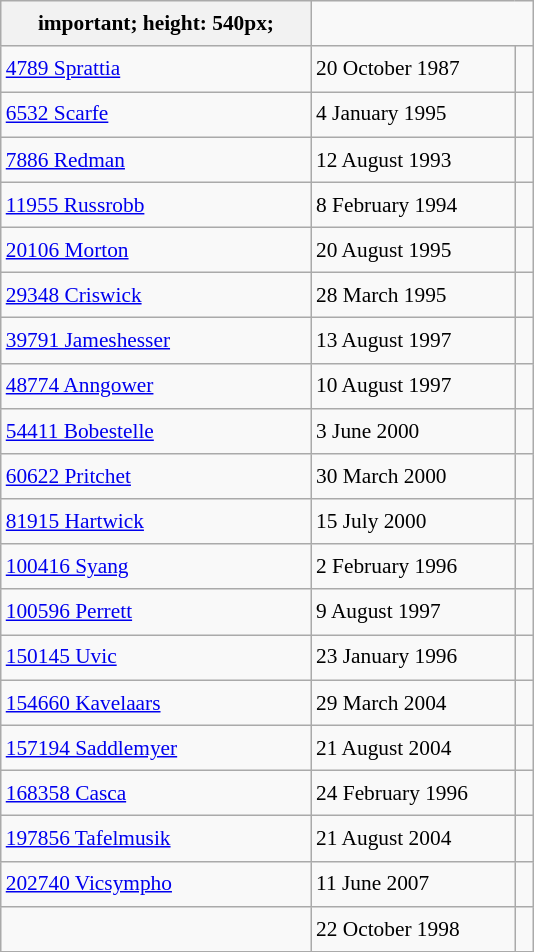<table class="wikitable" style="font-size: 89%; float: left; width: 25em; margin-right: 1em; line-height: 1.65em">
<tr>
<th>important; height: 540px;</th>
</tr>
<tr>
<td><a href='#'>4789 Sprattia</a></td>
<td>20 October 1987</td>
<td></td>
</tr>
<tr>
<td><a href='#'>6532 Scarfe</a></td>
<td>4 January 1995</td>
<td></td>
</tr>
<tr>
<td><a href='#'>7886 Redman</a></td>
<td>12 August 1993</td>
<td></td>
</tr>
<tr>
<td><a href='#'>11955 Russrobb</a></td>
<td>8 February 1994</td>
<td></td>
</tr>
<tr>
<td><a href='#'>20106 Morton</a></td>
<td>20 August 1995</td>
<td></td>
</tr>
<tr>
<td><a href='#'>29348 Criswick</a></td>
<td>28 March 1995</td>
<td></td>
</tr>
<tr>
<td><a href='#'>39791 Jameshesser</a></td>
<td>13 August 1997</td>
<td></td>
</tr>
<tr>
<td><a href='#'>48774 Anngower</a></td>
<td>10 August 1997</td>
<td></td>
</tr>
<tr>
<td><a href='#'>54411 Bobestelle</a></td>
<td>3 June 2000</td>
<td> </td>
</tr>
<tr>
<td><a href='#'>60622 Pritchet</a></td>
<td>30 March 2000</td>
<td></td>
</tr>
<tr>
<td><a href='#'>81915 Hartwick</a></td>
<td>15 July 2000</td>
<td></td>
</tr>
<tr>
<td><a href='#'>100416 Syang</a></td>
<td>2 February 1996</td>
<td></td>
</tr>
<tr>
<td><a href='#'>100596 Perrett</a></td>
<td>9 August 1997</td>
<td></td>
</tr>
<tr>
<td><a href='#'>150145 Uvic</a></td>
<td>23 January 1996</td>
<td></td>
</tr>
<tr>
<td><a href='#'>154660 Kavelaars</a></td>
<td>29 March 2004</td>
<td></td>
</tr>
<tr>
<td><a href='#'>157194 Saddlemyer</a></td>
<td>21 August 2004</td>
<td></td>
</tr>
<tr>
<td><a href='#'>168358 Casca</a></td>
<td>24 February 1996</td>
<td></td>
</tr>
<tr>
<td><a href='#'>197856 Tafelmusik</a></td>
<td>21 August 2004</td>
<td></td>
</tr>
<tr>
<td><a href='#'>202740 Vicsympho</a></td>
<td>11 June 2007</td>
<td></td>
</tr>
<tr>
<td></td>
<td>22 October 1998</td>
<td></td>
</tr>
</table>
